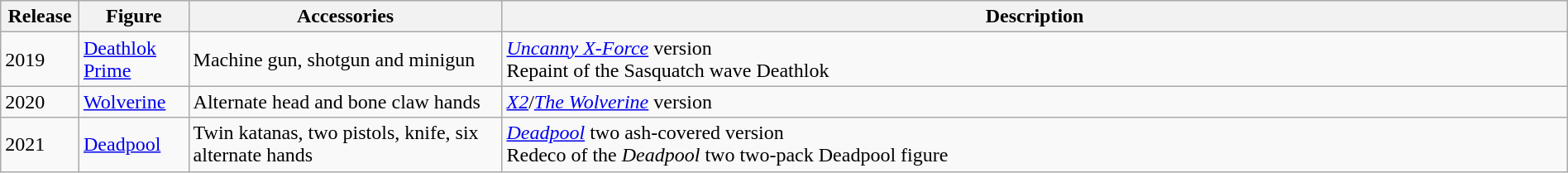<table class="wikitable" style="width:100%;">
<tr>
<th width=5%>Release</th>
<th width=7%>Figure</th>
<th width=20%>Accessories</th>
<th width=68%>Description</th>
</tr>
<tr>
<td>2019</td>
<td><a href='#'>Deathlok Prime</a></td>
<td>Machine gun, shotgun and minigun</td>
<td><em><a href='#'>Uncanny X-Force</a></em> version<br>Repaint of the Sasquatch wave Deathlok</td>
</tr>
<tr>
<td>2020</td>
<td><a href='#'>Wolverine</a></td>
<td>Alternate head and bone claw hands</td>
<td><em><a href='#'>X2</a></em>/<em><a href='#'>The Wolverine</a></em> version</td>
</tr>
<tr>
<td>2021</td>
<td><a href='#'>Deadpool</a></td>
<td>Twin katanas, two pistols, knife, six alternate hands</td>
<td><em><a href='#'>Deadpool</a></em> two ash-covered version<br>Redeco of the <em>Deadpool</em> two two-pack Deadpool figure</td>
</tr>
</table>
